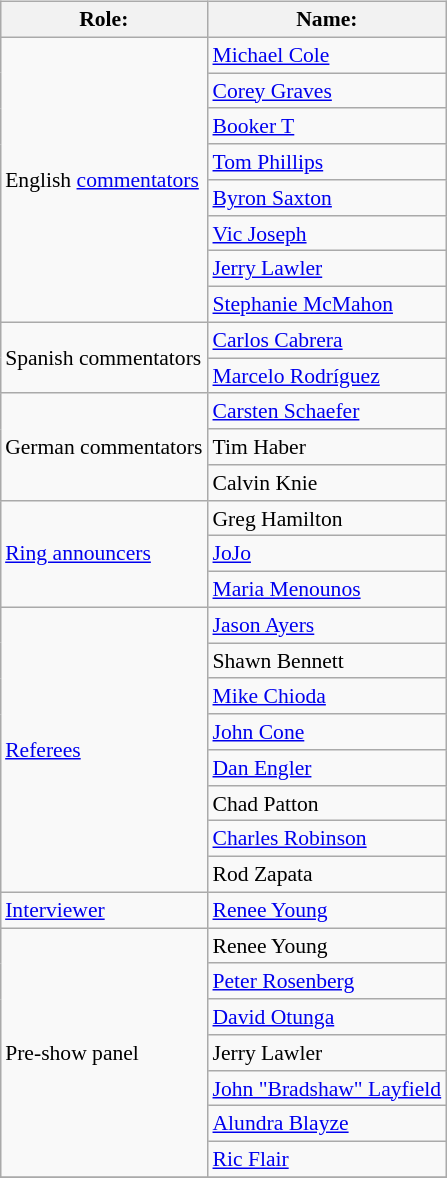<table class=wikitable style="font-size:90%; margin: 0.5em 0 0.5em 1em; float: right; clear: right;">
<tr>
<th>Role:</th>
<th>Name:</th>
</tr>
<tr>
<td rowspan=8>English <a href='#'>commentators</a></td>
<td><a href='#'>Michael Cole</a> </td>
</tr>
<tr>
<td><a href='#'>Corey Graves</a> </td>
</tr>
<tr>
<td><a href='#'>Booker T</a> </td>
</tr>
<tr>
<td><a href='#'>Tom Phillips</a> </td>
</tr>
<tr>
<td><a href='#'>Byron Saxton</a><br></td>
</tr>
<tr>
<td><a href='#'>Vic Joseph</a> </td>
</tr>
<tr>
<td><a href='#'>Jerry Lawler</a> </td>
</tr>
<tr>
<td><a href='#'>Stephanie McMahon</a> </td>
</tr>
<tr>
<td rowspan=2>Spanish commentators</td>
<td><a href='#'>Carlos Cabrera</a></td>
</tr>
<tr>
<td><a href='#'>Marcelo Rodríguez</a></td>
</tr>
<tr>
<td rowspan=3>German commentators</td>
<td><a href='#'>Carsten Schaefer</a></td>
</tr>
<tr>
<td>Tim Haber</td>
</tr>
<tr>
<td>Calvin Knie</td>
</tr>
<tr>
<td rowspan=3><a href='#'>Ring announcers</a></td>
<td>Greg Hamilton </td>
</tr>
<tr>
<td><a href='#'>JoJo</a> </td>
</tr>
<tr>
<td><a href='#'>Maria Menounos</a> </td>
</tr>
<tr>
<td rowspan=8><a href='#'>Referees</a></td>
<td><a href='#'>Jason Ayers</a></td>
</tr>
<tr>
<td>Shawn Bennett</td>
</tr>
<tr>
<td><a href='#'>Mike Chioda</a></td>
</tr>
<tr>
<td><a href='#'>John Cone</a></td>
</tr>
<tr>
<td><a href='#'>Dan Engler</a></td>
</tr>
<tr>
<td>Chad Patton</td>
</tr>
<tr>
<td><a href='#'>Charles Robinson</a></td>
</tr>
<tr>
<td>Rod Zapata</td>
</tr>
<tr>
<td rowspan=1><a href='#'>Interviewer</a></td>
<td><a href='#'>Renee Young</a></td>
</tr>
<tr>
<td rowspan=7>Pre-show panel</td>
<td>Renee Young</td>
</tr>
<tr>
<td><a href='#'>Peter Rosenberg</a></td>
</tr>
<tr>
<td><a href='#'>David Otunga</a></td>
</tr>
<tr>
<td>Jerry Lawler</td>
</tr>
<tr>
<td><a href='#'>John "Bradshaw" Layfield</a></td>
</tr>
<tr>
<td><a href='#'>Alundra Blayze</a></td>
</tr>
<tr>
<td><a href='#'>Ric Flair</a></td>
</tr>
<tr>
</tr>
</table>
